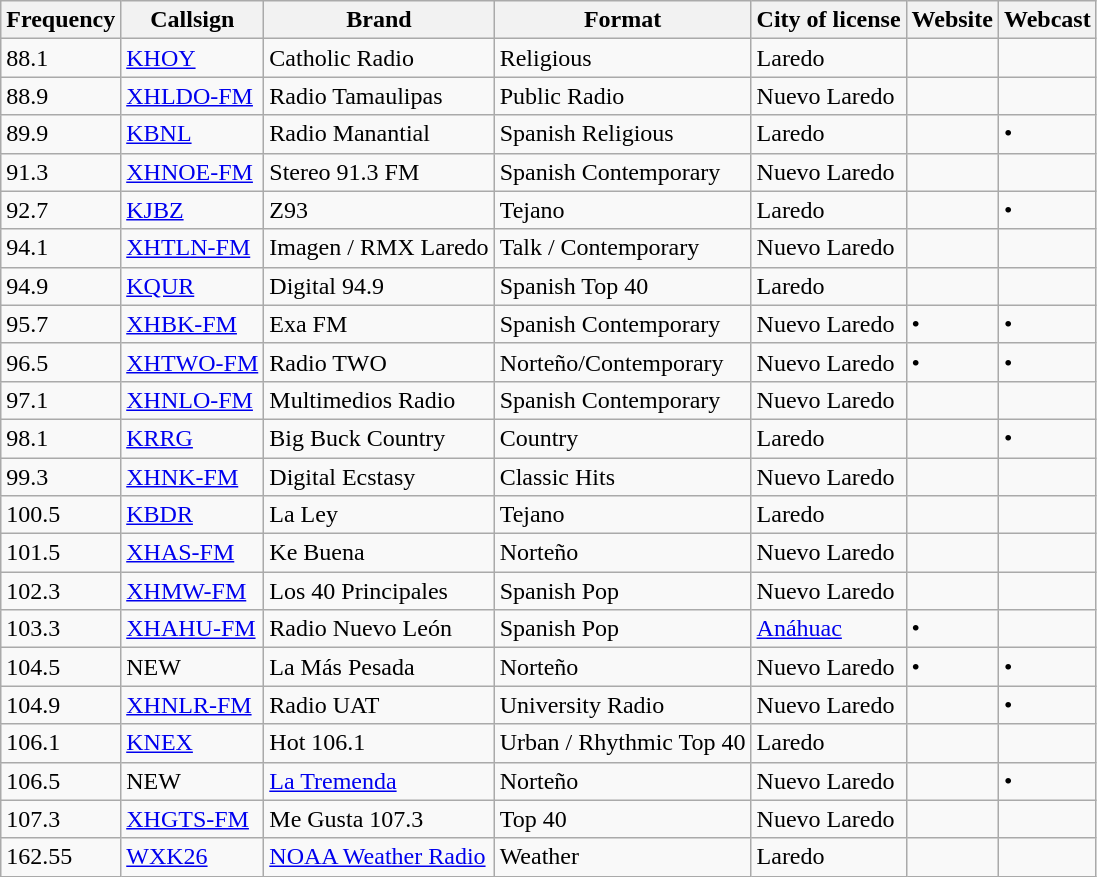<table class="sortable wikitable">
<tr>
<th>Frequency</th>
<th>Callsign</th>
<th>Brand</th>
<th>Format</th>
<th>City of license</th>
<th>Website</th>
<th>Webcast</th>
</tr>
<tr style="vertical-align: top; text-align: left;">
<td>88.1</td>
<td><a href='#'>KHOY</a></td>
<td>Catholic Radio</td>
<td>Religious</td>
<td>Laredo</td>
<td></td>
<td></td>
</tr>
<tr style="vertical-align: top; text-align: left;">
<td>88.9</td>
<td><a href='#'>XHLDO-FM</a></td>
<td>Radio Tamaulipas</td>
<td>Public Radio</td>
<td>Nuevo Laredo</td>
<td></td>
<td></td>
</tr>
<tr style="vertical-align: top; text-align: left;">
<td>89.9</td>
<td><a href='#'>KBNL</a></td>
<td>Radio Manantial</td>
<td>Spanish Religious</td>
<td>Laredo</td>
<td></td>
<td>•</td>
</tr>
<tr style="vertical-align: top; text-align: left;">
<td>91.3</td>
<td><a href='#'>XHNOE-FM</a></td>
<td>Stereo 91.3 FM</td>
<td>Spanish Contemporary</td>
<td>Nuevo Laredo</td>
<td></td>
<td></td>
</tr>
<tr style="vertical-align: top; text-align: left;">
<td>92.7</td>
<td><a href='#'>KJBZ</a></td>
<td>Z93</td>
<td>Tejano</td>
<td>Laredo</td>
<td></td>
<td>•</td>
</tr>
<tr style="vertical-align: top; text-align: left;">
<td>94.1</td>
<td><a href='#'>XHTLN-FM</a></td>
<td>Imagen / RMX Laredo</td>
<td>Talk / Contemporary</td>
<td>Nuevo Laredo</td>
<td></td>
<td></td>
</tr>
<tr style="vertical-align: top; text-align: left;">
<td>94.9</td>
<td><a href='#'>KQUR</a></td>
<td>Digital 94.9</td>
<td>Spanish Top 40</td>
<td>Laredo</td>
<td></td>
<td></td>
</tr>
<tr style="vertical-align: top; text-align: left;">
<td>95.7</td>
<td><a href='#'>XHBK-FM</a></td>
<td>Exa FM</td>
<td>Spanish Contemporary</td>
<td>Nuevo Laredo</td>
<td>•</td>
<td>•</td>
</tr>
<tr style="vertical-align: top; text-align: left;">
<td>96.5</td>
<td><a href='#'>XHTWO-FM</a></td>
<td>Radio TWO</td>
<td>Norteño/Contemporary</td>
<td>Nuevo Laredo</td>
<td>•</td>
<td>•</td>
</tr>
<tr style="vertical-align: top; text-align: left;">
<td>97.1</td>
<td><a href='#'>XHNLO-FM</a></td>
<td>Multimedios Radio</td>
<td>Spanish Contemporary</td>
<td>Nuevo Laredo</td>
<td></td>
<td></td>
</tr>
<tr style="vertical-align: top; text-align: left;">
<td>98.1</td>
<td><a href='#'>KRRG</a></td>
<td>Big Buck Country</td>
<td>Country</td>
<td>Laredo</td>
<td></td>
<td>•</td>
</tr>
<tr style="vertical-align: top; text-align: left;">
<td>99.3</td>
<td><a href='#'>XHNK-FM</a></td>
<td>Digital Ecstasy</td>
<td>Classic Hits</td>
<td>Nuevo Laredo</td>
<td></td>
<td></td>
</tr>
<tr style="vertical-align: top; text-align: left;">
<td>100.5</td>
<td><a href='#'>KBDR</a></td>
<td>La Ley</td>
<td>Tejano</td>
<td>Laredo</td>
<td></td>
<td></td>
</tr>
<tr style="vertical-align: top; text-align: left;">
<td>101.5</td>
<td><a href='#'>XHAS-FM</a></td>
<td>Ke Buena</td>
<td>Norteño</td>
<td>Nuevo Laredo</td>
<td></td>
<td></td>
</tr>
<tr style="vertical-align: top; text-align: left;">
<td>102.3</td>
<td><a href='#'>XHMW-FM</a></td>
<td>Los 40 Principales</td>
<td>Spanish Pop</td>
<td>Nuevo Laredo</td>
<td></td>
<td></td>
</tr>
<tr style="vertical-align: top; text-align: left;">
<td>103.3</td>
<td><a href='#'>XHAHU-FM</a></td>
<td>Radio Nuevo León</td>
<td>Spanish Pop</td>
<td><a href='#'>Anáhuac</a></td>
<td>•</td>
<td></td>
</tr>
<tr style="vertical-align: top; text-align: left;">
<td>104.5</td>
<td>NEW</td>
<td>La Más Pesada</td>
<td>Norteño</td>
<td>Nuevo Laredo</td>
<td>•</td>
<td>•</td>
</tr>
<tr style="vertical-align: top; text-align: left;">
<td>104.9</td>
<td><a href='#'>XHNLR-FM</a></td>
<td>Radio UAT</td>
<td>University Radio</td>
<td>Nuevo Laredo</td>
<td></td>
<td>•</td>
</tr>
<tr style="vertical-align: top; text-align: left;">
<td>106.1</td>
<td><a href='#'>KNEX</a></td>
<td>Hot 106.1</td>
<td>Urban / Rhythmic Top 40</td>
<td>Laredo</td>
<td></td>
<td></td>
</tr>
<tr style="vertical-align: top; text-align: left;">
<td>106.5</td>
<td>NEW</td>
<td><a href='#'>La Tremenda</a></td>
<td>Norteño</td>
<td>Nuevo Laredo</td>
<td></td>
<td>•</td>
</tr>
<tr style="vertical-align: top; text-align: left;">
<td>107.3</td>
<td><a href='#'>XHGTS-FM</a></td>
<td>Me Gusta 107.3</td>
<td>Top 40</td>
<td>Nuevo Laredo</td>
<td></td>
<td></td>
</tr>
<tr style="vertical-align: top; text-align: left;">
<td>162.55</td>
<td><a href='#'>WXK26</a></td>
<td><a href='#'>NOAA Weather Radio</a></td>
<td>Weather</td>
<td>Laredo</td>
<td></td>
<td></td>
</tr>
</table>
